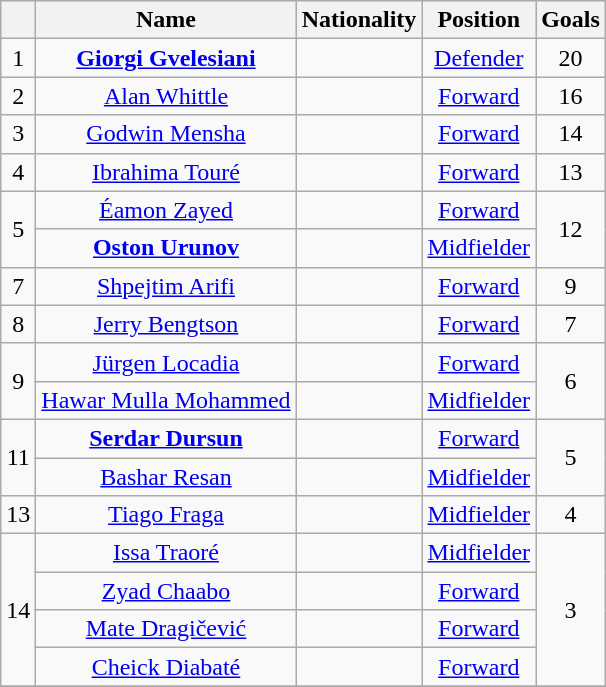<table class="wikitable"style=text-align:center>
<tr>
<th></th>
<th>Name</th>
<th>Nationality</th>
<th>Position</th>
<th>Goals</th>
</tr>
<tr>
<td>1</td>
<td><strong><a href='#'>Giorgi Gvelesiani</a></strong></td>
<td></td>
<td><a href='#'>Defender</a></td>
<td>20</td>
</tr>
<tr>
<td>2</td>
<td><a href='#'>Alan Whittle</a></td>
<td></td>
<td><a href='#'>Forward</a></td>
<td>16</td>
</tr>
<tr>
<td>3</td>
<td><a href='#'>Godwin Mensha</a></td>
<td></td>
<td><a href='#'>Forward</a></td>
<td>14</td>
</tr>
<tr>
<td>4</td>
<td><a href='#'>Ibrahima Touré</a></td>
<td></td>
<td><a href='#'>Forward</a></td>
<td>13</td>
</tr>
<tr>
<td rowspan="2">5</td>
<td><a href='#'>Éamon Zayed</a></td>
<td></td>
<td><a href='#'>Forward</a></td>
<td rowspan="2">12</td>
</tr>
<tr>
<td><strong><a href='#'>Oston Urunov</a></strong></td>
<td></td>
<td><a href='#'>Midfielder</a></td>
</tr>
<tr>
<td>7</td>
<td><a href='#'>Shpejtim Arifi</a></td>
<td></td>
<td><a href='#'>Forward</a></td>
<td>9</td>
</tr>
<tr>
<td>8</td>
<td><a href='#'>Jerry Bengtson</a></td>
<td></td>
<td><a href='#'>Forward</a></td>
<td>7</td>
</tr>
<tr>
<td rowspan="2">9</td>
<td><a href='#'>Jürgen Locadia</a></td>
<td></td>
<td><a href='#'>Forward</a></td>
<td rowspan="2">6</td>
</tr>
<tr>
<td><a href='#'>Hawar Mulla Mohammed</a></td>
<td></td>
<td><a href='#'>Midfielder</a></td>
</tr>
<tr>
<td rowspan="2">11</td>
<td><strong><a href='#'>Serdar Dursun</a></strong></td>
<td></td>
<td><a href='#'>Forward</a></td>
<td rowspan="2">5</td>
</tr>
<tr>
<td><a href='#'>Bashar Resan</a></td>
<td></td>
<td><a href='#'>Midfielder</a></td>
</tr>
<tr>
<td>13</td>
<td><a href='#'>Tiago Fraga</a></td>
<td></td>
<td><a href='#'>Midfielder</a></td>
<td>4</td>
</tr>
<tr>
<td rowspan="4">14</td>
<td><a href='#'>Issa Traoré</a></td>
<td></td>
<td><a href='#'>Midfielder</a></td>
<td rowspan="4">3</td>
</tr>
<tr>
<td><a href='#'>Zyad Chaabo</a></td>
<td></td>
<td><a href='#'>Forward</a></td>
</tr>
<tr>
<td><a href='#'>Mate Dragičević</a></td>
<td></td>
<td><a href='#'>Forward</a></td>
</tr>
<tr>
<td><a href='#'>Cheick Diabaté</a></td>
<td></td>
<td><a href='#'>Forward</a></td>
</tr>
<tr>
</tr>
</table>
